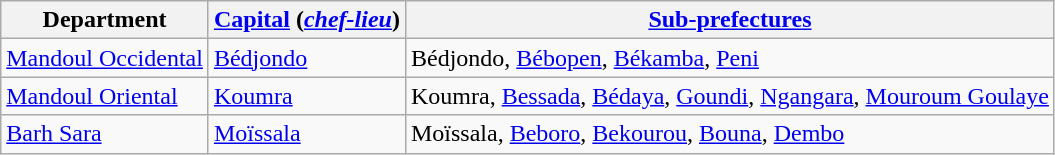<table class="wikitable">
<tr>
<th>Department</th>
<th><a href='#'>Capital</a> (<em><a href='#'>chef-lieu</a></em>)</th>
<th><a href='#'>Sub-prefectures</a></th>
</tr>
<tr>
<td><a href='#'>Mandoul Occidental</a></td>
<td><a href='#'>Bédjondo</a></td>
<td>Bédjondo, <a href='#'>Bébopen</a>, <a href='#'>Békamba</a>, <a href='#'>Peni</a></td>
</tr>
<tr>
<td><a href='#'>Mandoul Oriental</a></td>
<td><a href='#'>Koumra</a></td>
<td>Koumra, <a href='#'>Bessada</a>, <a href='#'>Bédaya</a>, <a href='#'>Goundi</a>, <a href='#'>Ngangara</a>, <a href='#'>Mouroum Goulaye</a></td>
</tr>
<tr>
<td><a href='#'>Barh Sara</a></td>
<td><a href='#'>Moïssala</a></td>
<td>Moïssala, <a href='#'>Beboro</a>, <a href='#'>Bekourou</a>, <a href='#'>Bouna</a>, <a href='#'>Dembo</a></td>
</tr>
</table>
